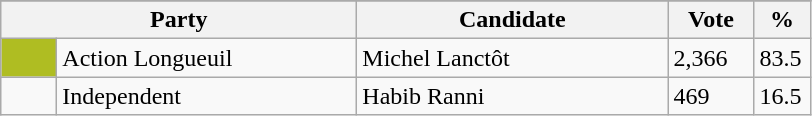<table class="wikitable">
<tr>
</tr>
<tr>
<th bgcolor="#DDDDFF" width="230px" colspan="2">Party</th>
<th bgcolor="#DDDDFF" width="200px">Candidate</th>
<th bgcolor="#DDDDFF" width="50px">Vote</th>
<th bgcolor="#DDDDFF" width="30px">%</th>
</tr>
<tr>
<td bgcolor=#AFBD22 width="30px"> </td>
<td>Action Longueuil</td>
<td>Michel Lanctôt</td>
<td>2,366</td>
<td>83.5</td>
</tr>
<tr>
<td> </td>
<td>Independent</td>
<td>Habib Ranni</td>
<td>469</td>
<td>16.5</td>
</tr>
</table>
